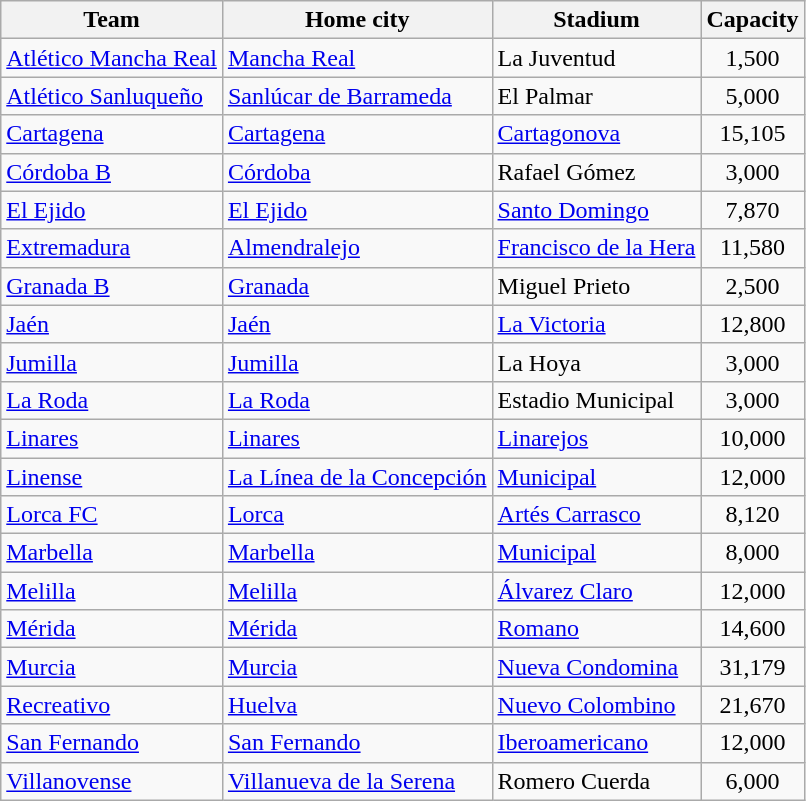<table class="wikitable sortable">
<tr>
<th>Team</th>
<th>Home city</th>
<th>Stadium</th>
<th>Capacity</th>
</tr>
<tr>
<td><a href='#'>Atlético Mancha Real</a></td>
<td><a href='#'>Mancha Real</a></td>
<td>La Juventud</td>
<td align=center>1,500</td>
</tr>
<tr>
<td><a href='#'>Atlético Sanluqueño</a></td>
<td><a href='#'>Sanlúcar de Barrameda</a></td>
<td>El Palmar</td>
<td align=center>5,000</td>
</tr>
<tr>
<td><a href='#'>Cartagena</a></td>
<td><a href='#'>Cartagena</a></td>
<td><a href='#'>Cartagonova</a></td>
<td align=center>15,105</td>
</tr>
<tr>
<td><a href='#'>Córdoba B</a></td>
<td><a href='#'>Córdoba</a></td>
<td>Rafael Gómez</td>
<td align=center>3,000</td>
</tr>
<tr>
<td><a href='#'>El Ejido</a></td>
<td><a href='#'>El Ejido</a></td>
<td><a href='#'>Santo Domingo</a></td>
<td align=center>7,870</td>
</tr>
<tr>
<td><a href='#'>Extremadura</a></td>
<td><a href='#'>Almendralejo</a></td>
<td><a href='#'>Francisco de la Hera</a></td>
<td align=center>11,580</td>
</tr>
<tr>
<td><a href='#'>Granada B</a></td>
<td><a href='#'>Granada</a></td>
<td>Miguel Prieto</td>
<td align=center>2,500</td>
</tr>
<tr>
<td><a href='#'>Jaén</a></td>
<td><a href='#'>Jaén</a></td>
<td><a href='#'>La Victoria</a></td>
<td align=center>12,800</td>
</tr>
<tr>
<td><a href='#'>Jumilla</a></td>
<td><a href='#'>Jumilla</a></td>
<td>La Hoya</td>
<td align=center>3,000</td>
</tr>
<tr>
<td><a href='#'>La Roda</a></td>
<td><a href='#'>La Roda</a></td>
<td>Estadio Municipal</td>
<td align=center>3,000</td>
</tr>
<tr>
<td><a href='#'>Linares</a></td>
<td><a href='#'>Linares</a></td>
<td><a href='#'>Linarejos</a></td>
<td align=center>10,000</td>
</tr>
<tr>
<td><a href='#'>Linense</a></td>
<td><a href='#'>La Línea de la Concepción</a></td>
<td><a href='#'>Municipal</a></td>
<td align=center>12,000</td>
</tr>
<tr>
<td><a href='#'>Lorca FC</a></td>
<td><a href='#'>Lorca</a></td>
<td><a href='#'>Artés Carrasco</a></td>
<td align=center>8,120</td>
</tr>
<tr>
<td><a href='#'>Marbella</a></td>
<td><a href='#'>Marbella</a></td>
<td><a href='#'>Municipal</a></td>
<td align=center>8,000</td>
</tr>
<tr>
<td><a href='#'>Melilla</a></td>
<td><a href='#'>Melilla</a></td>
<td><a href='#'>Álvarez Claro</a></td>
<td align=center>12,000</td>
</tr>
<tr>
<td><a href='#'>Mérida</a></td>
<td><a href='#'>Mérida</a></td>
<td><a href='#'>Romano</a></td>
<td align=center>14,600</td>
</tr>
<tr>
<td><a href='#'>Murcia</a></td>
<td><a href='#'>Murcia</a></td>
<td><a href='#'>Nueva Condomina</a></td>
<td align=center>31,179</td>
</tr>
<tr>
<td><a href='#'>Recreativo</a></td>
<td><a href='#'>Huelva</a></td>
<td><a href='#'>Nuevo Colombino</a></td>
<td align=center>21,670</td>
</tr>
<tr>
<td><a href='#'>San Fernando</a></td>
<td><a href='#'>San Fernando</a></td>
<td><a href='#'>Iberoamericano</a></td>
<td align=center>12,000</td>
</tr>
<tr>
<td><a href='#'>Villanovense</a></td>
<td><a href='#'>Villanueva de la Serena</a></td>
<td>Romero Cuerda</td>
<td align=center>6,000</td>
</tr>
</table>
